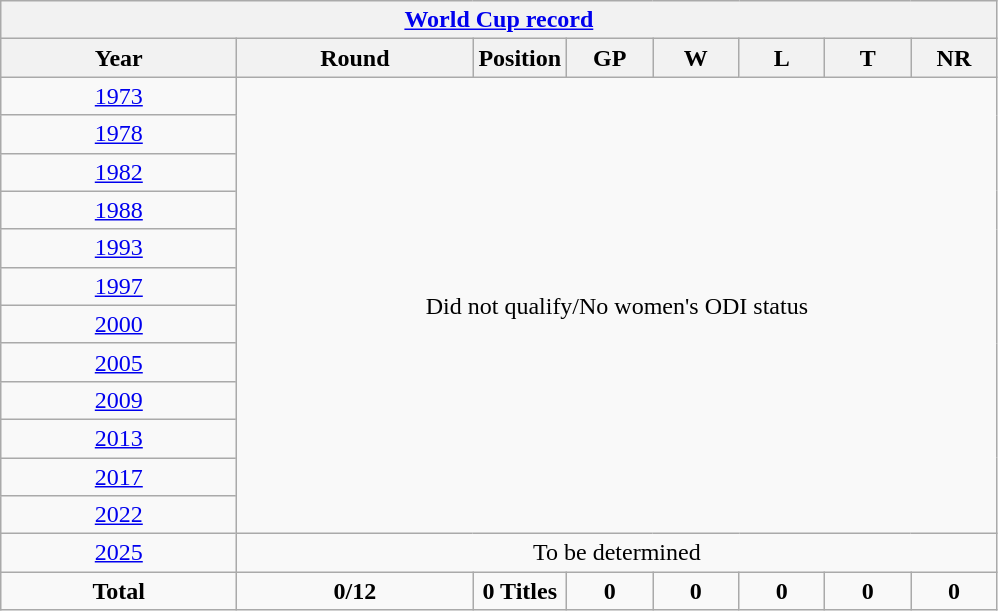<table class="wikitable" style="text-align: center;">
<tr>
<th colspan=8><a href='#'>World Cup record</a></th>
</tr>
<tr>
<th width=150>Year</th>
<th width=150>Round</th>
<th width=50>Position</th>
<th width=50>GP</th>
<th width=50>W</th>
<th width=50>L</th>
<th width=50>T</th>
<th width=50>NR</th>
</tr>
<tr>
<td> <a href='#'>1973</a></td>
<td colspan=7  rowspan=12>Did not qualify/No women's ODI status</td>
</tr>
<tr>
<td> <a href='#'>1978</a></td>
</tr>
<tr>
<td> <a href='#'>1982</a></td>
</tr>
<tr>
<td> <a href='#'>1988</a></td>
</tr>
<tr>
<td> <a href='#'>1993</a></td>
</tr>
<tr>
<td> <a href='#'>1997</a></td>
</tr>
<tr>
<td> <a href='#'>2000</a></td>
</tr>
<tr>
<td> <a href='#'>2005</a></td>
</tr>
<tr>
<td> <a href='#'>2009</a></td>
</tr>
<tr>
<td> <a href='#'>2013</a></td>
</tr>
<tr>
<td> <a href='#'>2017</a></td>
</tr>
<tr>
<td> <a href='#'>2022</a></td>
</tr>
<tr>
<td> <a href='#'>2025</a></td>
<td colspan=8>To be determined</td>
</tr>
<tr>
<td><strong>Total</strong></td>
<td><strong>0/12</strong></td>
<td><strong>0 Titles</strong></td>
<td><strong>0</strong></td>
<td><strong>0</strong></td>
<td><strong>0</strong></td>
<td><strong>0</strong></td>
<td><strong>0</strong></td>
</tr>
</table>
